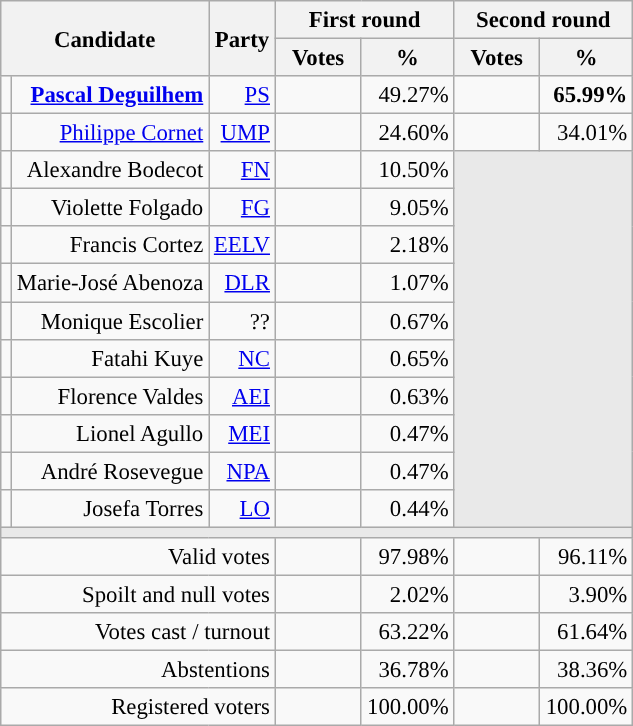<table class="wikitable" style="text-align:right;font-size:95%;">
<tr>
<th rowspan=2 colspan=2>Candidate</th>
<th rowspan=2 colspan=1>Party</th>
<th colspan=2>First round</th>
<th colspan=2>Second round</th>
</tr>
<tr>
<th style="width:50px;">Votes</th>
<th style="width:55px;">%</th>
<th style="width:50px;">Votes</th>
<th style="width:55px;">%</th>
</tr>
<tr>
<td style="color:inherit;background-color:"></td>
<td><strong><a href='#'>Pascal Deguilhem</a></strong></td>
<td><a href='#'>PS</a></td>
<td></td>
<td>49.27%</td>
<td><strong></strong></td>
<td><strong>65.99%</strong></td>
</tr>
<tr>
<td style="color:inherit;background-color:"></td>
<td><a href='#'>Philippe Cornet</a></td>
<td><a href='#'>UMP</a></td>
<td></td>
<td>24.60%</td>
<td></td>
<td>34.01%</td>
</tr>
<tr>
<td style="color:inherit;background-color:"></td>
<td>Alexandre Bodecot</td>
<td><a href='#'>FN</a></td>
<td></td>
<td>10.50%</td>
<td colspan=7 rowspan=10 style="background-color:#E9E9E9;"></td>
</tr>
<tr>
<td style="color:inherit;background-color:"></td>
<td>Violette Folgado</td>
<td><a href='#'>FG</a></td>
<td></td>
<td>9.05%</td>
</tr>
<tr>
<td style="color:inherit;background-color:"></td>
<td>Francis Cortez</td>
<td><a href='#'>EELV</a></td>
<td></td>
<td>2.18%</td>
</tr>
<tr>
<td style="color:inherit;background-color:"></td>
<td>Marie-José Abenoza</td>
<td><a href='#'>DLR</a></td>
<td></td>
<td>1.07%</td>
</tr>
<tr>
<td style="color:inherit;background-color:"></td>
<td>Monique Escolier</td>
<td>??</td>
<td></td>
<td>0.67%</td>
</tr>
<tr>
<td style="color:inherit;background-color:"></td>
<td>Fatahi Kuye</td>
<td><a href='#'>NC</a></td>
<td></td>
<td>0.65%</td>
</tr>
<tr>
<td style="color:inherit;background-color:"></td>
<td>Florence Valdes</td>
<td><a href='#'>AEI</a></td>
<td></td>
<td>0.63%</td>
</tr>
<tr>
<td style="color:inherit;background-color:"></td>
<td>Lionel Agullo</td>
<td><a href='#'>MEI</a></td>
<td></td>
<td>0.47%</td>
</tr>
<tr>
<td style="color:inherit;background-color:"></td>
<td>André Rosevegue</td>
<td><a href='#'>NPA</a></td>
<td></td>
<td>0.47%</td>
</tr>
<tr>
<td style="color:inherit;background-color:"></td>
<td>Josefa Torres</td>
<td><a href='#'>LO</a></td>
<td></td>
<td>0.44%</td>
</tr>
<tr>
<td colspan=7 style="background-color:#E9E9E9;"></td>
</tr>
<tr>
<td colspan=3>Valid votes</td>
<td></td>
<td>97.98%</td>
<td></td>
<td>96.11%</td>
</tr>
<tr>
<td colspan=3>Spoilt and null votes</td>
<td></td>
<td>2.02%</td>
<td></td>
<td>3.90%</td>
</tr>
<tr>
<td colspan=3>Votes cast / turnout</td>
<td></td>
<td>63.22%</td>
<td></td>
<td>61.64%</td>
</tr>
<tr>
<td colspan=3>Abstentions</td>
<td></td>
<td>36.78%</td>
<td></td>
<td>38.36%</td>
</tr>
<tr>
<td colspan=3>Registered voters</td>
<td></td>
<td>100.00%</td>
<td></td>
<td>100.00%</td>
</tr>
</table>
